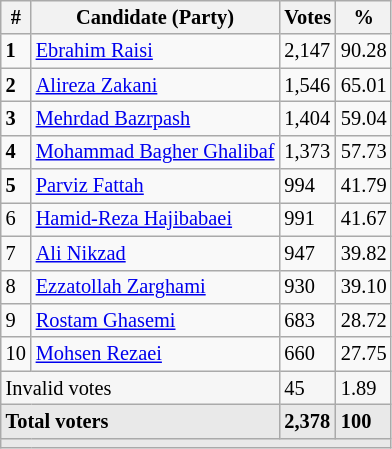<table class="wikitable" style="font-size: 85%;">
<tr>
<th>#</th>
<th>Candidate (Party)</th>
<th>Votes</th>
<th>%</th>
</tr>
<tr>
<td><strong>1</strong></td>
<td><a href='#'>Ebrahim Raisi</a> </td>
<td>2,147</td>
<td>90.28</td>
</tr>
<tr>
<td><strong>2</strong></td>
<td><a href='#'>Alireza Zakani</a> </td>
<td>1,546</td>
<td>65.01</td>
</tr>
<tr>
<td><strong>3</strong></td>
<td><a href='#'>Mehrdad Bazrpash</a> </td>
<td>1,404</td>
<td>59.04</td>
</tr>
<tr>
<td><strong>4</strong></td>
<td><a href='#'>Mohammad Bagher Ghalibaf</a> </td>
<td>1,373</td>
<td>57.73</td>
</tr>
<tr>
<td><strong>5</strong></td>
<td><a href='#'>Parviz Fattah</a> </td>
<td>994</td>
<td>41.79</td>
</tr>
<tr>
<td>6</td>
<td><a href='#'>Hamid-Reza Hajibabaei</a> </td>
<td>991</td>
<td>41.67</td>
</tr>
<tr>
<td>7</td>
<td><a href='#'>Ali Nikzad</a> </td>
<td>947</td>
<td>39.82</td>
</tr>
<tr>
<td>8</td>
<td><a href='#'>Ezzatollah Zarghami</a></td>
<td>930</td>
<td>39.10</td>
</tr>
<tr>
<td>9</td>
<td><a href='#'>Rostam Ghasemi</a> </td>
<td>683</td>
<td>28.72</td>
</tr>
<tr>
<td>10</td>
<td><a href='#'>Mohsen Rezaei</a> </td>
<td>660</td>
<td>27.75</td>
</tr>
<tr style="background:#f6f6f6;">
<td colspan="2">Invalid votes</td>
<td>45</td>
<td>1.89</td>
</tr>
<tr style="background:#e9e9e9;">
<td colspan="2"><strong>Total voters</strong></td>
<td><strong>2,378</strong></td>
<td><strong>100</strong></td>
</tr>
<tr style="background:#e9e9e9;">
<td colspan="4"></td>
</tr>
</table>
